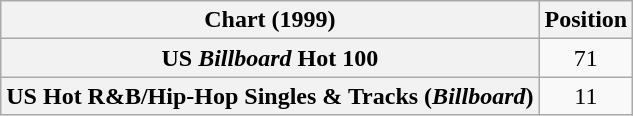<table class="wikitable sortable plainrowheaders" style="text-align:center">
<tr>
<th scope="col">Chart (1999)</th>
<th scope="col">Position</th>
</tr>
<tr>
<th scope="row">US <em>Billboard</em> Hot 100</th>
<td>71</td>
</tr>
<tr>
<th scope="row">US Hot R&B/Hip-Hop Singles & Tracks (<em>Billboard</em>)</th>
<td>11</td>
</tr>
</table>
